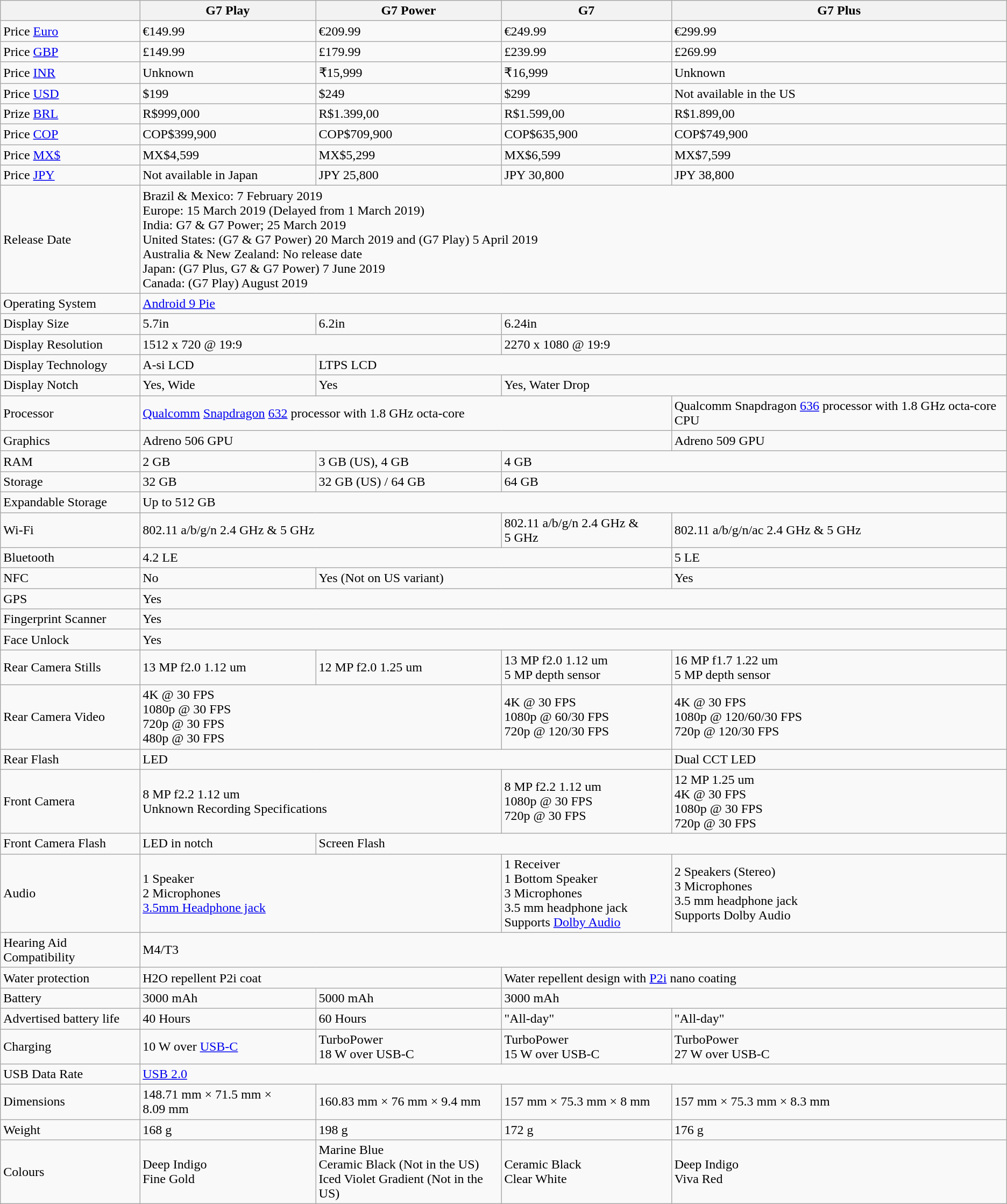<table class="wikitable">
<tr>
<th></th>
<th>G7 Play</th>
<th>G7 Power</th>
<th>G7</th>
<th>G7 Plus</th>
</tr>
<tr>
<td>Price <a href='#'>Euro</a></td>
<td>€149.99</td>
<td>€209.99</td>
<td>€249.99</td>
<td>€299.99</td>
</tr>
<tr>
<td>Price <a href='#'>GBP</a></td>
<td>£149.99</td>
<td>£179.99</td>
<td>£239.99</td>
<td>£269.99</td>
</tr>
<tr>
<td>Price <a href='#'>INR</a></td>
<td>Unknown</td>
<td>₹15,999</td>
<td>₹16,999</td>
<td>Unknown</td>
</tr>
<tr>
<td>Price <a href='#'>USD</a></td>
<td>$199</td>
<td>$249</td>
<td>$299</td>
<td>Not available in the US</td>
</tr>
<tr>
<td>Prize <a href='#'>BRL</a></td>
<td>R$999,000</td>
<td>R$1.399,00</td>
<td>R$1.599,00</td>
<td>R$1.899,00</td>
</tr>
<tr>
<td>Price <a href='#'>COP</a></td>
<td>COP$399,900</td>
<td>COP$709,900</td>
<td>COP$635,900</td>
<td>COP$749,900</td>
</tr>
<tr>
<td>Price <a href='#'>MX$</a></td>
<td>MX$4,599</td>
<td>MX$5,299</td>
<td>MX$6,599</td>
<td>MX$7,599</td>
</tr>
<tr>
<td>Price <a href='#'>JPY</a></td>
<td>Not available in Japan</td>
<td>JPY 25,800</td>
<td>JPY 30,800</td>
<td>JPY 38,800</td>
</tr>
<tr>
<td>Release Date</td>
<td colspan="4">Brazil & Mexico: 7 February 2019<br>Europe: 15 March 2019 (Delayed from 1 March 2019)<br>India: G7 & G7 Power; 25 March 2019<br>United States: (G7 & G7 Power) 20 March 2019 and (G7 Play) 5 April 2019<br>Australia & New Zealand: No release date<br>Japan: (G7 Plus, G7 & G7 Power) 7 June 2019<br>Canada: (G7 Play) August 2019</td>
</tr>
<tr>
<td>Operating System</td>
<td colspan="4"><a href='#'>Android 9 Pie</a></td>
</tr>
<tr>
<td>Display Size</td>
<td>5.7in</td>
<td>6.2in</td>
<td colspan="2">6.24in</td>
</tr>
<tr>
<td>Display Resolution</td>
<td colspan="2">1512 x 720 @ 19:9</td>
<td colspan="2">2270 x 1080 @ 19:9</td>
</tr>
<tr>
<td>Display Technology</td>
<td>A-si LCD</td>
<td colspan="3">LTPS LCD</td>
</tr>
<tr>
<td>Display Notch</td>
<td>Yes, Wide</td>
<td>Yes</td>
<td colspan="2">Yes, Water Drop</td>
</tr>
<tr>
<td>Processor</td>
<td colspan="3"><a href='#'>Qualcomm</a> <a href='#'>Snapdragon</a> <a href='#'>632</a> processor with 1.8 GHz octa-core</td>
<td>Qualcomm Snapdragon <a href='#'>636</a> processor with 1.8 GHz octa-core CPU</td>
</tr>
<tr>
<td>Graphics</td>
<td colspan="3">Adreno 506 GPU</td>
<td>Adreno 509 GPU</td>
</tr>
<tr>
<td>RAM</td>
<td>2 GB</td>
<td>3 GB (US), 4 GB</td>
<td colspan="2">4 GB</td>
</tr>
<tr>
<td>Storage</td>
<td>32 GB</td>
<td>32 GB (US) / 64 GB</td>
<td colspan="2">64 GB</td>
</tr>
<tr>
<td>Expandable Storage</td>
<td colspan="4">Up to 512 GB</td>
</tr>
<tr>
<td>Wi-Fi</td>
<td colspan="2">802.11 a/b/g/n 2.4 GHz & 5 GHz</td>
<td>802.11 a/b/g/n 2.4 GHz & 5 GHz</td>
<td>802.11 a/b/g/n/ac 2.4 GHz & 5 GHz</td>
</tr>
<tr>
<td>Bluetooth</td>
<td colspan="3">4.2 LE</td>
<td>5 LE</td>
</tr>
<tr>
<td>NFC</td>
<td>No</td>
<td colspan="2">Yes (Not on US variant)</td>
<td>Yes</td>
</tr>
<tr>
<td>GPS</td>
<td colspan="4">Yes</td>
</tr>
<tr>
<td>Fingerprint Scanner</td>
<td colspan="4">Yes</td>
</tr>
<tr>
<td>Face Unlock</td>
<td colspan="4">Yes</td>
</tr>
<tr>
<td>Rear Camera Stills</td>
<td>13 MP f2.0 1.12 um</td>
<td>12 MP f2.0 1.25 um</td>
<td>13 MP f2.0 1.12 um<br>5 MP depth sensor</td>
<td>16 MP f1.7 1.22 um<br>5 MP depth sensor</td>
</tr>
<tr>
<td>Rear Camera Video</td>
<td colspan="2">4K @ 30 FPS<br>1080p @ 30 FPS<br>720p @ 30 FPS<br>480p @ 30 FPS</td>
<td>4K @ 30 FPS<br>1080p @ 60/30 FPS<br>720p @ 120/30 FPS</td>
<td>4K @ 30 FPS<br>1080p @ 120/60/30 FPS<br>720p @ 120/30 FPS</td>
</tr>
<tr>
<td>Rear Flash</td>
<td colspan="3">LED</td>
<td>Dual CCT LED</td>
</tr>
<tr>
<td>Front Camera</td>
<td colspan="2">8 MP f2.2 1.12 um<br>Unknown Recording Specifications</td>
<td>8 MP f2.2 1.12 um<br>1080p @ 30 FPS<br>720p @ 30 FPS</td>
<td>12 MP 1.25 um<br>4K @ 30 FPS<br>1080p @ 30 FPS<br>720p @ 30 FPS</td>
</tr>
<tr>
<td>Front Camera Flash</td>
<td>LED in notch</td>
<td colspan="3">Screen Flash</td>
</tr>
<tr>
<td>Audio</td>
<td colspan="2">1 Speaker<br>2 Microphones<br><a href='#'>3.5mm Headphone jack</a></td>
<td>1 Receiver<br>1 Bottom Speaker<br>3 Microphones<br>3.5 mm headphone jack<br>Supports <a href='#'>Dolby Audio</a></td>
<td>2 Speakers (Stereo)<br>3 Microphones<br>3.5 mm headphone jack<br>Supports Dolby Audio</td>
</tr>
<tr>
<td>Hearing Aid Compatibility</td>
<td colspan="4">M4/T3</td>
</tr>
<tr>
<td>Water protection</td>
<td colspan="2">H2O repellent P2i coat</td>
<td colspan="2">Water repellent design with <a href='#'>P2i</a> nano coating</td>
</tr>
<tr>
<td>Battery</td>
<td>3000 mAh</td>
<td>5000 mAh</td>
<td colspan="2">3000 mAh</td>
</tr>
<tr>
<td>Advertised battery life</td>
<td>40 Hours</td>
<td>60 Hours</td>
<td>"All-day"</td>
<td>"All-day"</td>
</tr>
<tr>
<td>Charging</td>
<td>10 W over <a href='#'>USB-C</a></td>
<td>TurboPower<br>18 W over USB-C</td>
<td>TurboPower<br>15 W over USB-C</td>
<td>TurboPower<br>27 W over USB-C</td>
</tr>
<tr>
<td>USB Data Rate</td>
<td colspan="4"><a href='#'>USB 2.0</a></td>
</tr>
<tr>
<td>Dimensions</td>
<td>148.71 mm × 71.5 mm × 8.09 mm</td>
<td>160.83 mm × 76 mm × 9.4 mm</td>
<td>157 mm × 75.3 mm × 8 mm</td>
<td>157 mm × 75.3 mm × 8.3 mm</td>
</tr>
<tr>
<td>Weight</td>
<td>168 g</td>
<td>198 g</td>
<td>172 g</td>
<td>176 g</td>
</tr>
<tr>
<td>Colours</td>
<td>Deep Indigo<br>Fine Gold</td>
<td>Marine Blue<br>Ceramic Black (Not in the US)<br>Iced Violet Gradient (Not in the US)</td>
<td>Ceramic Black<br>Clear White</td>
<td>Deep Indigo<br>Viva Red</td>
</tr>
</table>
